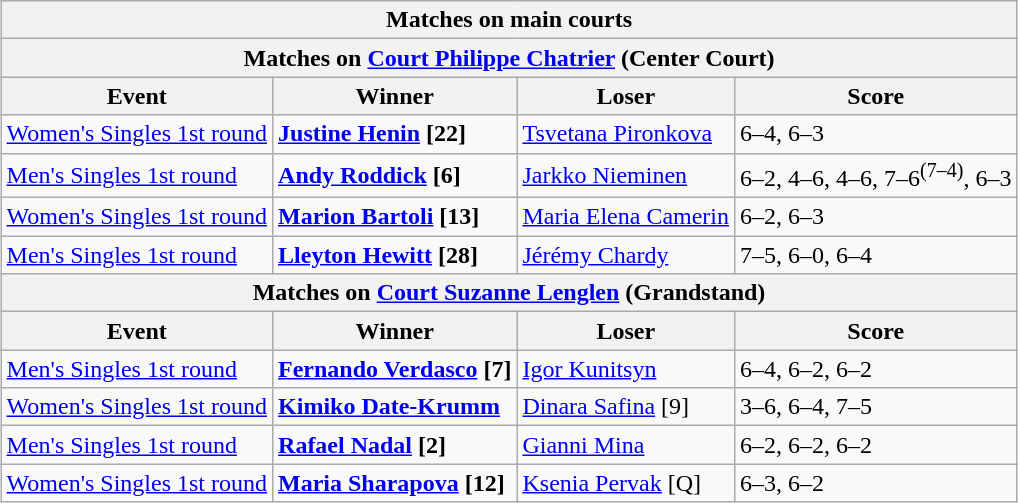<table class="wikitable collapsible uncollapsed" style="margin:auto;">
<tr>
<th colspan="4" style="white-space:nowrap;">Matches on main courts</th>
</tr>
<tr>
<th colspan="4"><strong>Matches on <a href='#'>Court Philippe Chatrier</a> (Center Court)</strong></th>
</tr>
<tr>
<th>Event</th>
<th>Winner</th>
<th>Loser</th>
<th>Score</th>
</tr>
<tr>
<td><a href='#'>Women's Singles 1st round</a></td>
<td> <strong><a href='#'>Justine Henin</a> [22]</strong></td>
<td> <a href='#'>Tsvetana Pironkova</a></td>
<td>6–4, 6–3</td>
</tr>
<tr>
<td><a href='#'>Men's Singles 1st round</a></td>
<td> <strong><a href='#'>Andy Roddick</a> [6]</strong></td>
<td> <a href='#'>Jarkko Nieminen</a></td>
<td>6–2, 4–6, 4–6, 7–6<sup>(7–4)</sup>, 6–3</td>
</tr>
<tr>
<td><a href='#'>Women's Singles 1st round</a></td>
<td> <strong><a href='#'>Marion Bartoli</a> [13]</strong></td>
<td> <a href='#'>Maria Elena Camerin</a></td>
<td>6–2, 6–3</td>
</tr>
<tr>
<td><a href='#'>Men's Singles 1st round</a></td>
<td> <strong><a href='#'>Lleyton Hewitt</a> [28]</strong></td>
<td> <a href='#'>Jérémy Chardy</a></td>
<td>7–5, 6–0, 6–4</td>
</tr>
<tr>
<th colspan="4"><strong>Matches on <a href='#'>Court Suzanne Lenglen</a> (Grandstand)</strong></th>
</tr>
<tr>
<th>Event</th>
<th>Winner</th>
<th>Loser</th>
<th>Score</th>
</tr>
<tr>
<td><a href='#'>Men's Singles 1st round</a></td>
<td> <strong><a href='#'>Fernando Verdasco</a> [7]</strong></td>
<td> <a href='#'>Igor Kunitsyn</a></td>
<td>6–4, 6–2, 6–2</td>
</tr>
<tr>
<td><a href='#'>Women's Singles 1st round</a></td>
<td> <strong><a href='#'>Kimiko Date-Krumm</a></strong></td>
<td> <a href='#'>Dinara Safina</a> [9]</td>
<td>3–6, 6–4, 7–5</td>
</tr>
<tr>
<td><a href='#'>Men's Singles 1st round</a></td>
<td> <strong><a href='#'>Rafael Nadal</a> [2]</strong></td>
<td> <a href='#'>Gianni Mina</a></td>
<td>6–2, 6–2, 6–2</td>
</tr>
<tr>
<td><a href='#'>Women's Singles 1st round</a></td>
<td> <strong><a href='#'>Maria Sharapova</a> [12]</strong></td>
<td> <a href='#'>Ksenia Pervak</a> [Q]</td>
<td>6–3, 6–2</td>
</tr>
</table>
